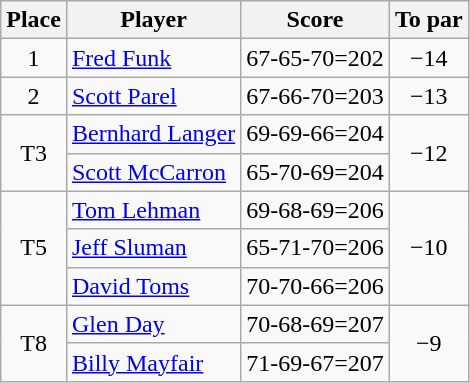<table class="wikitable">
<tr>
<th>Place</th>
<th>Player</th>
<th>Score</th>
<th>To par</th>
</tr>
<tr>
<td align=center>1</td>
<td> <a href='#'>Fred Funk</a></td>
<td>67-65-70=202</td>
<td align=center>−14</td>
</tr>
<tr>
<td align=center>2</td>
<td> <a href='#'>Scott Parel</a></td>
<td>67-66-70=203</td>
<td align=center>−13</td>
</tr>
<tr>
<td rowspan="2" style="text-align:center;">T3</td>
<td> <a href='#'>Bernhard Langer</a></td>
<td>69-69-66=204</td>
<td rowspan="2" style="text-align:center;">−12</td>
</tr>
<tr>
<td> <a href='#'>Scott McCarron</a></td>
<td>65-70-69=204</td>
</tr>
<tr>
<td rowspan="3" style="text-align:center;">T5</td>
<td> <a href='#'>Tom Lehman</a></td>
<td>69-68-69=206</td>
<td rowspan="3" style="text-align:center;">−10</td>
</tr>
<tr>
<td> <a href='#'>Jeff Sluman</a></td>
<td>65-71-70=206</td>
</tr>
<tr>
<td> <a href='#'>David Toms</a></td>
<td>70-70-66=206</td>
</tr>
<tr>
<td rowspan="2" style="text-align:center;">T8</td>
<td> <a href='#'>Glen Day</a></td>
<td>70-68-69=207</td>
<td rowspan="2" style="text-align:center;">−9</td>
</tr>
<tr>
<td> <a href='#'>Billy Mayfair</a></td>
<td>71-69-67=207</td>
</tr>
</table>
